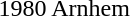<table>
<tr>
<td>1980 Arnhem <br></td>
<td></td>
<td></td>
<td></td>
</tr>
<tr>
</tr>
</table>
